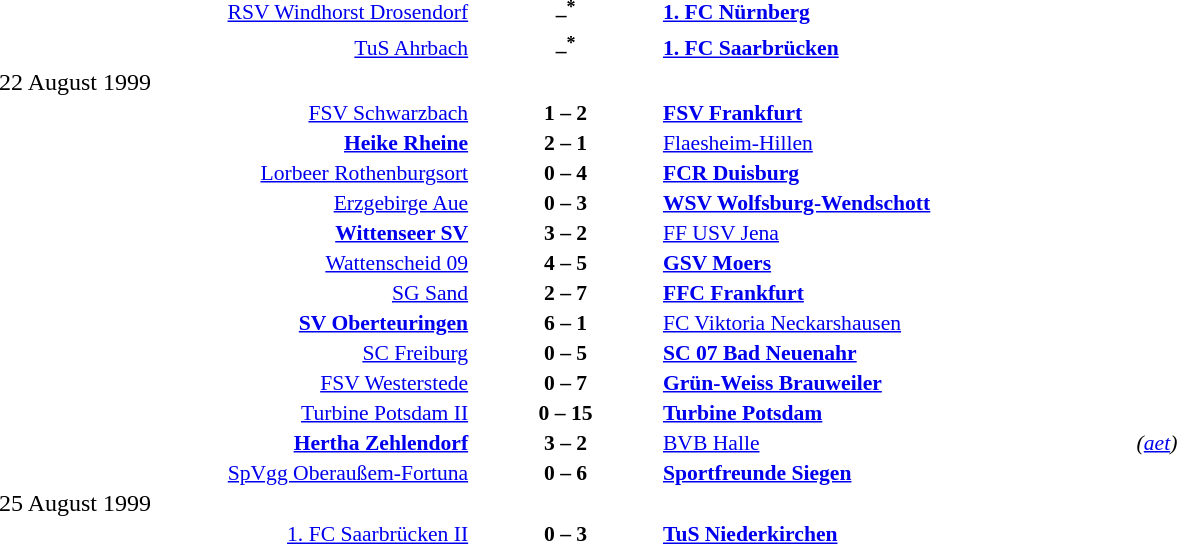<table width=100% cellspacing=1>
<tr>
<th width=25%></th>
<th width=10%></th>
<th width=25%></th>
<th></th>
</tr>
<tr style=font-size:90%>
<td align=right><a href='#'>RSV Windhorst Drosendorf</a></td>
<td align=center><strong>–<sup>*</sup></strong></td>
<td><strong><a href='#'>1. FC Nürnberg</a></strong></td>
</tr>
<tr style=font-size:90%>
<td align=right><a href='#'>TuS Ahrbach</a></td>
<td align=center><strong>–<sup>*</sup></strong></td>
<td><strong><a href='#'>1. FC Saarbrücken</a></strong></td>
</tr>
<tr>
<td>22 August 1999</td>
</tr>
<tr style=font-size:90%>
<td align=right><a href='#'>FSV Schwarzbach</a></td>
<td align=center><strong>1 – 2</strong></td>
<td><strong><a href='#'>FSV Frankfurt</a></strong></td>
</tr>
<tr style=font-size:90%>
<td align=right><strong><a href='#'>Heike Rheine</a></strong></td>
<td align=center><strong>2 – 1</strong></td>
<td><a href='#'>Flaesheim-Hillen</a></td>
</tr>
<tr style=font-size:90%>
<td align=right><a href='#'>Lorbeer Rothenburgsort</a></td>
<td align=center><strong>0 – 4</strong></td>
<td><strong><a href='#'>FCR Duisburg</a></strong></td>
</tr>
<tr style=font-size:90%>
<td align=right><a href='#'>Erzgebirge Aue</a></td>
<td align=center><strong>0 – 3</strong></td>
<td><strong><a href='#'>WSV Wolfsburg-Wendschott</a></strong></td>
</tr>
<tr style=font-size:90%>
<td align=right><strong><a href='#'>Wittenseer SV</a></strong></td>
<td align=center><strong>3 – 2</strong></td>
<td><a href='#'>FF USV Jena</a></td>
</tr>
<tr style=font-size:90%>
<td align=right><a href='#'>Wattenscheid 09</a></td>
<td align=center><strong>4 – 5</strong></td>
<td><strong><a href='#'>GSV Moers</a></strong></td>
</tr>
<tr style=font-size:90%>
<td align=right><a href='#'>SG Sand</a></td>
<td align=center><strong>2 – 7</strong></td>
<td><strong><a href='#'>FFC Frankfurt</a></strong></td>
</tr>
<tr style=font-size:90%>
<td align=right><strong><a href='#'>SV Oberteuringen</a></strong></td>
<td align=center><strong>6 – 1 </strong></td>
<td><a href='#'>FC Viktoria Neckarshausen</a></td>
</tr>
<tr style=font-size:90%>
<td align=right><a href='#'>SC Freiburg</a></td>
<td align=center><strong>0 – 5</strong></td>
<td><strong><a href='#'>SC 07 Bad Neuenahr</a></strong></td>
</tr>
<tr style=font-size:90%>
<td align=right><a href='#'>FSV Westerstede</a></td>
<td align=center><strong>0 – 7</strong></td>
<td><strong><a href='#'>Grün-Weiss Brauweiler</a></strong></td>
</tr>
<tr style=font-size:90%>
<td align=right><a href='#'>Turbine Potsdam II</a></td>
<td align=center><strong>0 – 15</strong></td>
<td><strong><a href='#'>Turbine Potsdam</a></strong></td>
</tr>
<tr style=font-size:90%>
<td align=right><strong><a href='#'>Hertha Zehlendorf</a></strong></td>
<td align=center><strong>3 – 2</strong></td>
<td><a href='#'>BVB Halle</a></td>
<td><em>(<a href='#'>aet</a>)</em></td>
</tr>
<tr style=font-size:90%>
<td align=right><a href='#'>SpVgg Oberaußem-Fortuna</a></td>
<td align=center><strong>0 – 6</strong></td>
<td><strong><a href='#'>Sportfreunde Siegen</a></strong></td>
</tr>
<tr>
<td>25 August 1999</td>
</tr>
<tr style=font-size:90%>
<td align=right><a href='#'>1. FC Saarbrücken II</a></td>
<td align=center><strong>0 – 3</strong></td>
<td><strong><a href='#'>TuS Niederkirchen</a></strong></td>
</tr>
</table>
